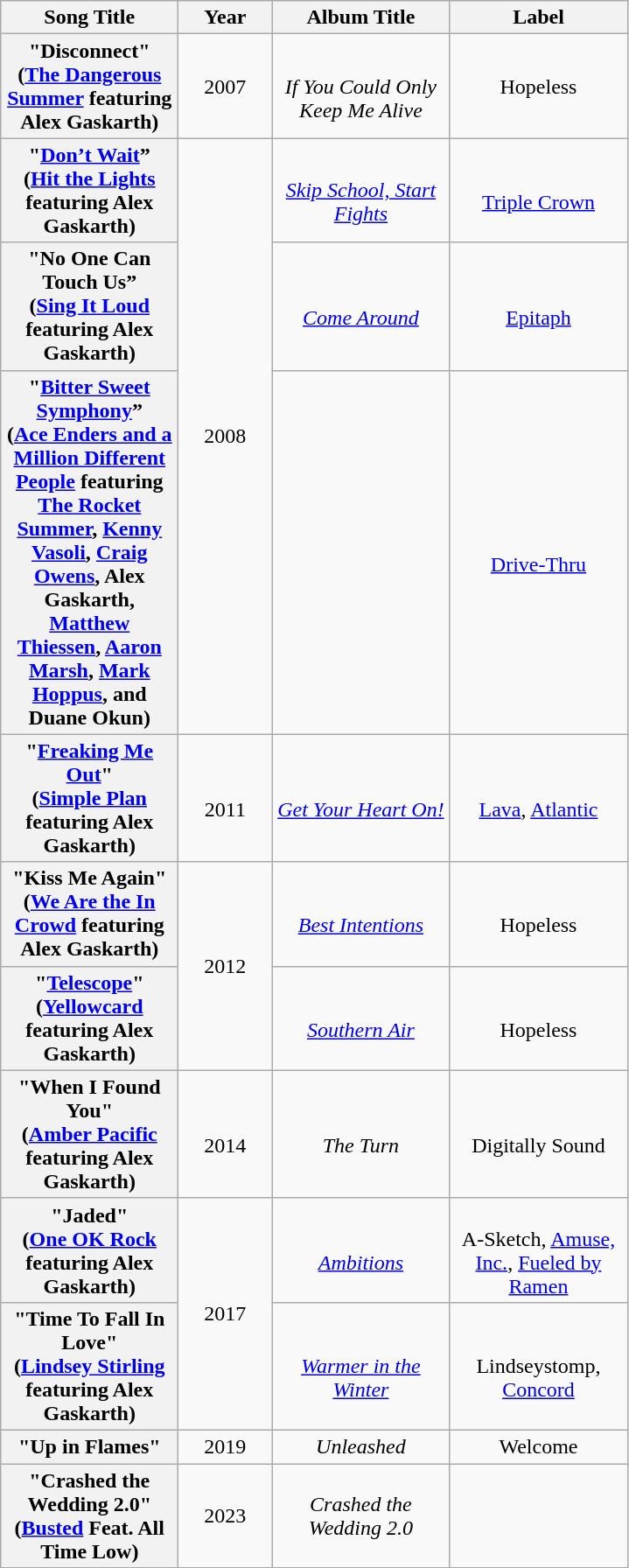<table class="wikitable plainrowheaders" style="text-align:center;">
<tr>
<th scope="col" style="width:8em;">Song Title</th>
<th scope="col" style="width:4em;">Year</th>
<th scope="col" style="width:8em;">Album Title</th>
<th scope="col" style="width:8em;">Label</th>
</tr>
<tr>
<th scope="row">"Disconnect"<br><span>(<a href='#'>The Dangerous Summer</a> featuring Alex Gaskarth)</span></th>
<td>2007</td>
<td><br><em>If You Could Only Keep Me Alive</em></td>
<td>Hopeless</td>
</tr>
<tr>
<th scope="row">"<a href='#'>Don’t Wait</a>”<br><span>(<a href='#'>Hit the Lights</a> featuring Alex Gaskarth)</span></th>
<td rowspan="3">2008</td>
<td><br><em><a href='#'>Skip School, Start Fights</a></em></td>
<td><br><a href='#'>Triple Crown</a></td>
</tr>
<tr>
<th scope="row">"No One Can Touch Us”<br><span>(<a href='#'>Sing It Loud</a> featuring Alex Gaskarth)</span></th>
<td><br><em><a href='#'>Come Around</a></em></td>
<td><br><a href='#'>Epitaph</a></td>
</tr>
<tr>
<th scope="row">"<a href='#'>Bitter Sweet Symphony</a>”<br><span>(<a href='#'>Ace Enders and a Million Different People</a> featuring <a href='#'>The Rocket Summer</a>, <a href='#'>Kenny Vasoli</a>, <a href='#'>Craig Owens</a>, Alex Gaskarth, <a href='#'>Matthew Thiessen</a>, <a href='#'>Aaron Marsh</a>, <a href='#'>Mark Hoppus</a>, and Duane Okun)</span></th>
<td></td>
<td><br><a href='#'>Drive-Thru</a></td>
</tr>
<tr>
<th scope="row">"<a href='#'>Freaking Me Out</a>"<br><span>(<a href='#'>Simple Plan</a> featuring Alex Gaskarth)</span></th>
<td><br>2011</td>
<td><br><em><a href='#'>Get Your Heart On!</a></em></td>
<td><br><a href='#'>Lava</a>, <a href='#'>Atlantic</a></td>
</tr>
<tr>
<th scope="row">"Kiss Me Again"<br><span>(<a href='#'>We Are the In Crowd</a> featuring Alex Gaskarth)</span></th>
<td rowspan="2">2012</td>
<td><br><em><a href='#'>Best Intentions</a></em></td>
<td><br>Hopeless</td>
</tr>
<tr>
<th scope="row">"<a href='#'>Telescope</a>"<br><span>(<a href='#'>Yellowcard</a> featuring Alex Gaskarth)</span></th>
<td><br><em><a href='#'>Southern Air</a></em></td>
<td><br>Hopeless</td>
</tr>
<tr>
<th scope="row">"When I Found You"<br><span>(<a href='#'>Amber Pacific</a> featuring Alex Gaskarth)</span></th>
<td><br>2014</td>
<td><br><em>The Turn</em></td>
<td><br>Digitally Sound</td>
</tr>
<tr>
<th scope="row">"Jaded"<br><span>(<a href='#'>One OK Rock</a> featuring Alex Gaskarth)</span></th>
<td rowspan="2">2017</td>
<td><br><em><a href='#'>Ambitions</a></em></td>
<td><br>A-Sketch, <a href='#'>Amuse, Inc.</a>, <a href='#'>Fueled by Ramen</a></td>
</tr>
<tr>
<th scope="row">"Time To Fall In Love"<br><span>(<a href='#'>Lindsey Stirling</a> featuring Alex Gaskarth)</span></th>
<td><br><em><a href='#'>Warmer in the Winter</a></em></td>
<td><br>Lindseystomp, <a href='#'>Concord</a></td>
</tr>
<tr>
<th scope="row">"Up in Flames" </th>
<td>2019</td>
<td><em>Unleashed</em></td>
<td>Welcome</td>
</tr>
<tr>
<th scope="row">"Crashed the Wedding 2.0" (<a href='#'>Busted</a> Feat. All Time Low)</th>
<td>2023</td>
<td><em>Crashed the Wedding 2.0</em></td>
</tr>
<tr>
</tr>
</table>
